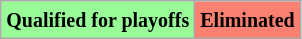<table class="wikitable">
<tr>
<td style="background:#98fb98;"><small><strong>Qualified for playoffs</strong></small></td>
<td style="background:salmon;"><small><strong>Eliminated</strong> </small></td>
</tr>
</table>
